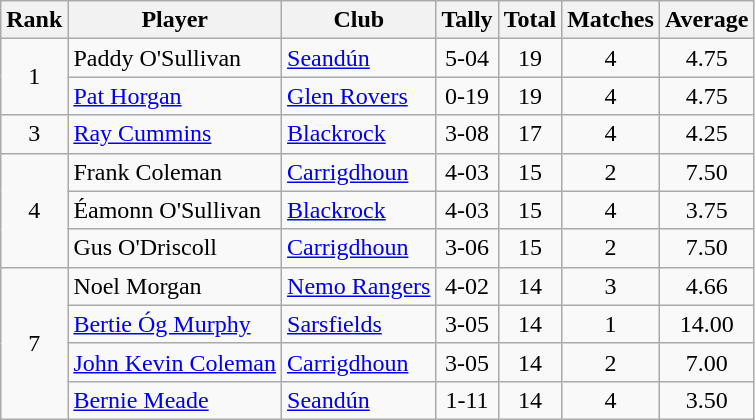<table class="wikitable">
<tr>
<th>Rank</th>
<th>Player</th>
<th>Club</th>
<th>Tally</th>
<th>Total</th>
<th>Matches</th>
<th>Average</th>
</tr>
<tr>
<td rowspan=2 align=center>1</td>
<td>Paddy O'Sullivan</td>
<td><a href='#'>Seandún</a></td>
<td align=center>5-04</td>
<td align=center>19</td>
<td align=center>4</td>
<td align=center>4.75</td>
</tr>
<tr>
<td><a href='#'>Pat Horgan</a></td>
<td><a href='#'>Glen Rovers</a></td>
<td align=center>0-19</td>
<td align=center>19</td>
<td align=center>4</td>
<td align=center>4.75</td>
</tr>
<tr>
<td rowspan=1 align=center>3</td>
<td><a href='#'>Ray Cummins</a></td>
<td><a href='#'>Blackrock</a></td>
<td align=center>3-08</td>
<td align=center>17</td>
<td align=center>4</td>
<td align=center>4.25</td>
</tr>
<tr>
<td rowspan=3 align=center>4</td>
<td>Frank Coleman</td>
<td><a href='#'>Carrigdhoun</a></td>
<td align=center>4-03</td>
<td align=center>15</td>
<td align=center>2</td>
<td align=center>7.50</td>
</tr>
<tr>
<td>Éamonn O'Sullivan</td>
<td><a href='#'>Blackrock</a></td>
<td align=center>4-03</td>
<td align=center>15</td>
<td align=center>4</td>
<td align=center>3.75</td>
</tr>
<tr>
<td>Gus O'Driscoll</td>
<td><a href='#'>Carrigdhoun</a></td>
<td align=center>3-06</td>
<td align=center>15</td>
<td align=center>2</td>
<td align=center>7.50</td>
</tr>
<tr>
<td rowspan=4 align=center>7</td>
<td>Noel Morgan</td>
<td><a href='#'>Nemo Rangers</a></td>
<td align=center>4-02</td>
<td align=center>14</td>
<td align=center>3</td>
<td align=center>4.66</td>
</tr>
<tr>
<td><a href='#'>Bertie Óg Murphy</a></td>
<td><a href='#'>Sarsfields</a></td>
<td align=center>3-05</td>
<td align=center>14</td>
<td align=center>1</td>
<td align=center>14.00</td>
</tr>
<tr>
<td><a href='#'>John Kevin Coleman</a></td>
<td><a href='#'>Carrigdhoun</a></td>
<td align=center>3-05</td>
<td align=center>14</td>
<td align=center>2</td>
<td align=center>7.00</td>
</tr>
<tr>
<td><a href='#'>Bernie Meade</a></td>
<td><a href='#'>Seandún</a></td>
<td align=center>1-11</td>
<td align=center>14</td>
<td align=center>4</td>
<td align=center>3.50</td>
</tr>
</table>
